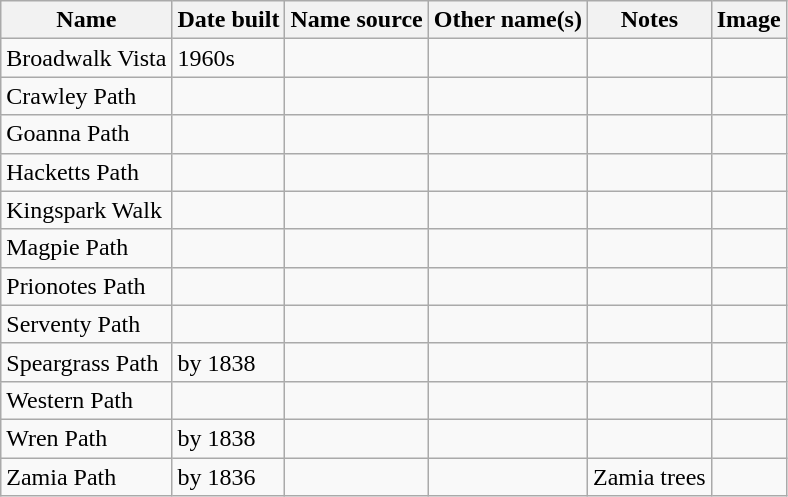<table class="wikitable sortable">
<tr>
<th>Name</th>
<th class="unsortable">Date built</th>
<th class="unsortable">Name source</th>
<th class="unsortable">Other name(s)</th>
<th class="unsortable">Notes</th>
<th class="unsortable">Image</th>
</tr>
<tr>
<td>Broadwalk Vista</td>
<td>1960s</td>
<td></td>
<td></td>
<td></td>
<td></td>
</tr>
<tr>
<td>Crawley Path</td>
<td></td>
<td></td>
<td></td>
<td></td>
<td></td>
</tr>
<tr>
<td>Goanna Path</td>
<td></td>
<td></td>
<td></td>
<td></td>
<td></td>
</tr>
<tr>
<td>Hacketts Path</td>
<td></td>
<td></td>
<td></td>
<td></td>
<td></td>
</tr>
<tr>
<td>Kingspark Walk</td>
<td></td>
<td></td>
<td></td>
<td></td>
<td></td>
</tr>
<tr>
<td>Magpie Path</td>
<td></td>
<td></td>
<td></td>
<td></td>
<td></td>
</tr>
<tr>
<td>Prionotes Path</td>
<td></td>
<td></td>
<td></td>
<td></td>
<td></td>
</tr>
<tr>
<td>Serventy Path</td>
<td></td>
<td></td>
<td></td>
<td></td>
<td></td>
</tr>
<tr>
<td>Speargrass Path</td>
<td>by 1838</td>
<td></td>
<td></td>
<td></td>
<td></td>
</tr>
<tr>
<td>Western Path</td>
<td></td>
<td></td>
<td></td>
<td></td>
<td></td>
</tr>
<tr>
<td>Wren Path</td>
<td>by 1838</td>
<td></td>
<td></td>
<td></td>
<td></td>
</tr>
<tr>
<td>Zamia Path</td>
<td>by 1836</td>
<td></td>
<td></td>
<td>Zamia  trees</td>
<td></td>
</tr>
</table>
